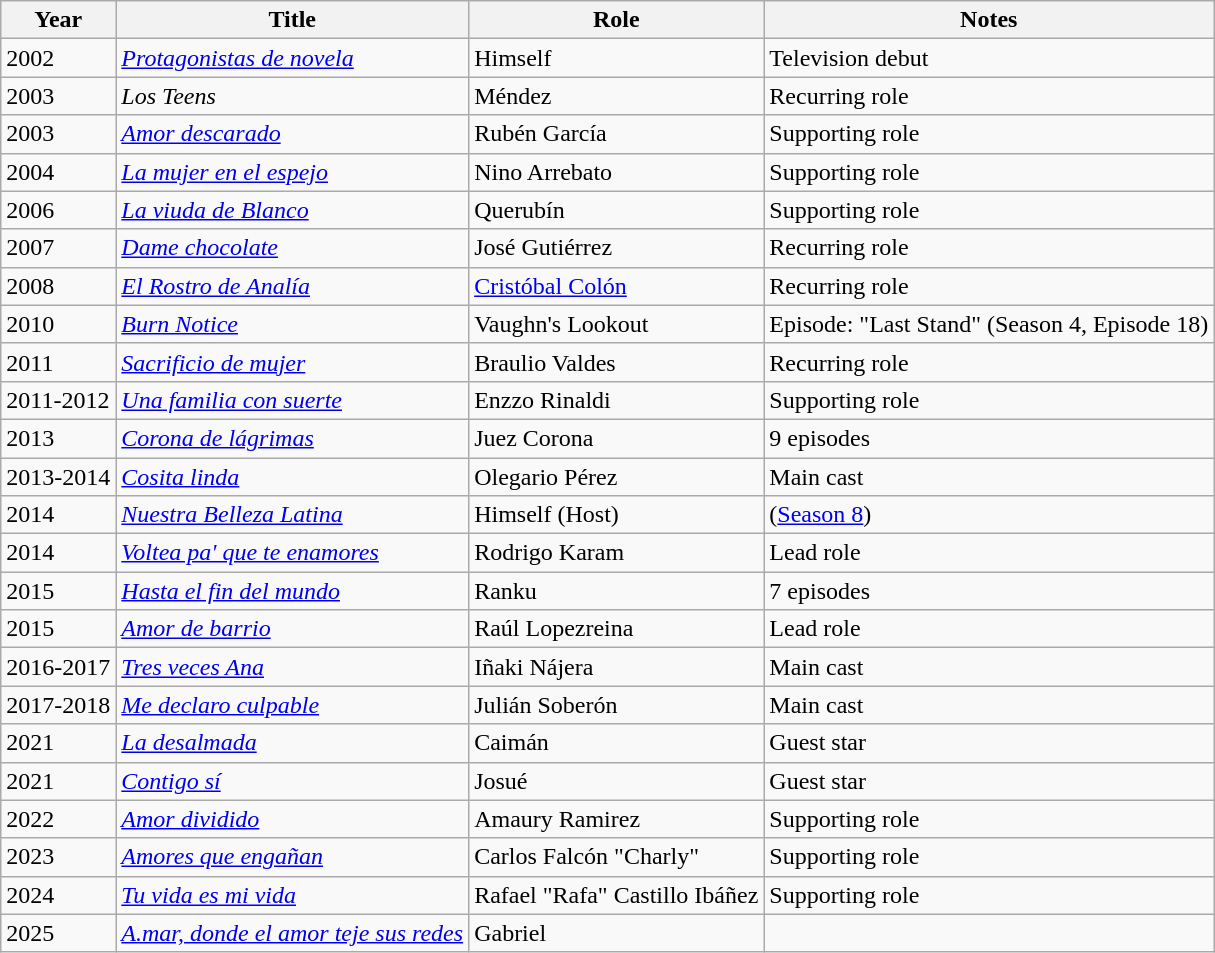<table class="wikitable sortable">
<tr>
<th>Year</th>
<th>Title</th>
<th>Role</th>
<th>Notes</th>
</tr>
<tr>
<td>2002</td>
<td><em><a href='#'>Protagonistas de novela</a></em></td>
<td>Himself</td>
<td>Television debut</td>
</tr>
<tr>
<td>2003</td>
<td><em>Los Teens</em></td>
<td>Méndez</td>
<td>Recurring role</td>
</tr>
<tr>
<td>2003</td>
<td><em><a href='#'>Amor descarado</a></em></td>
<td>Rubén García</td>
<td>Supporting role</td>
</tr>
<tr>
<td>2004</td>
<td><em><a href='#'>La mujer en el espejo</a></em></td>
<td>Nino Arrebato</td>
<td>Supporting role</td>
</tr>
<tr>
<td>2006</td>
<td><em><a href='#'>La viuda de Blanco</a></em></td>
<td>Querubín</td>
<td>Supporting role</td>
</tr>
<tr>
<td>2007</td>
<td><em><a href='#'>Dame chocolate</a></em></td>
<td>José Gutiérrez</td>
<td>Recurring role</td>
</tr>
<tr>
<td>2008</td>
<td><em><a href='#'>El Rostro de Analía</a></em></td>
<td><a href='#'>Cristóbal Colón</a></td>
<td>Recurring role</td>
</tr>
<tr>
<td>2010</td>
<td><em><a href='#'>Burn Notice</a></em></td>
<td>Vaughn's Lookout</td>
<td>Episode: "Last Stand" (Season 4, Episode 18)</td>
</tr>
<tr>
<td>2011</td>
<td><em><a href='#'>Sacrificio de mujer</a></em></td>
<td>Braulio Valdes</td>
<td>Recurring role</td>
</tr>
<tr>
<td>2011-2012</td>
<td><em><a href='#'>Una familia con suerte</a></em></td>
<td>Enzzo Rinaldi</td>
<td>Supporting role</td>
</tr>
<tr>
<td>2013</td>
<td><em><a href='#'>Corona de lágrimas</a></em></td>
<td>Juez Corona</td>
<td>9 episodes</td>
</tr>
<tr>
<td>2013-2014</td>
<td><em><a href='#'>Cosita linda</a></em></td>
<td>Olegario Pérez</td>
<td>Main cast</td>
</tr>
<tr>
<td>2014</td>
<td><em><a href='#'>Nuestra Belleza Latina</a></em></td>
<td>Himself (Host)</td>
<td>(<a href='#'>Season 8</a>)</td>
</tr>
<tr>
<td>2014</td>
<td><em><a href='#'>Voltea pa' que te enamores</a></em></td>
<td>Rodrigo Karam</td>
<td>Lead role</td>
</tr>
<tr>
<td>2015</td>
<td><em><a href='#'>Hasta el fin del mundo</a></em></td>
<td>Ranku</td>
<td>7 episodes</td>
</tr>
<tr>
<td>2015</td>
<td><em><a href='#'>Amor de barrio</a></em></td>
<td>Raúl Lopezreina</td>
<td>Lead role</td>
</tr>
<tr>
<td>2016-2017</td>
<td><em><a href='#'>Tres veces Ana</a></em></td>
<td>Iñaki Nájera</td>
<td>Main cast</td>
</tr>
<tr>
<td>2017-2018</td>
<td><em><a href='#'>Me declaro culpable</a></em></td>
<td>Julián Soberón</td>
<td>Main cast</td>
</tr>
<tr>
<td>2021</td>
<td><em><a href='#'>La desalmada</a></em></td>
<td>Caimán</td>
<td>Guest star</td>
</tr>
<tr>
<td>2021</td>
<td><em><a href='#'>Contigo sí</a></em></td>
<td>Josué</td>
<td>Guest star</td>
</tr>
<tr>
<td>2022</td>
<td><em><a href='#'>Amor dividido</a></em></td>
<td>Amaury Ramirez</td>
<td>Supporting role</td>
</tr>
<tr>
<td>2023</td>
<td><em><a href='#'>Amores que engañan</a></em></td>
<td>Carlos Falcón "Charly"</td>
<td>Supporting role</td>
</tr>
<tr>
<td>2024</td>
<td><em><a href='#'>Tu vida es mi vida</a></em></td>
<td>Rafael "Rafa" Castillo Ibáñez</td>
<td>Supporting role</td>
</tr>
<tr>
<td>2025</td>
<td><em><a href='#'>A.mar, donde el amor teje sus redes</a></em></td>
<td>Gabriel</td>
<td></td>
</tr>
</table>
